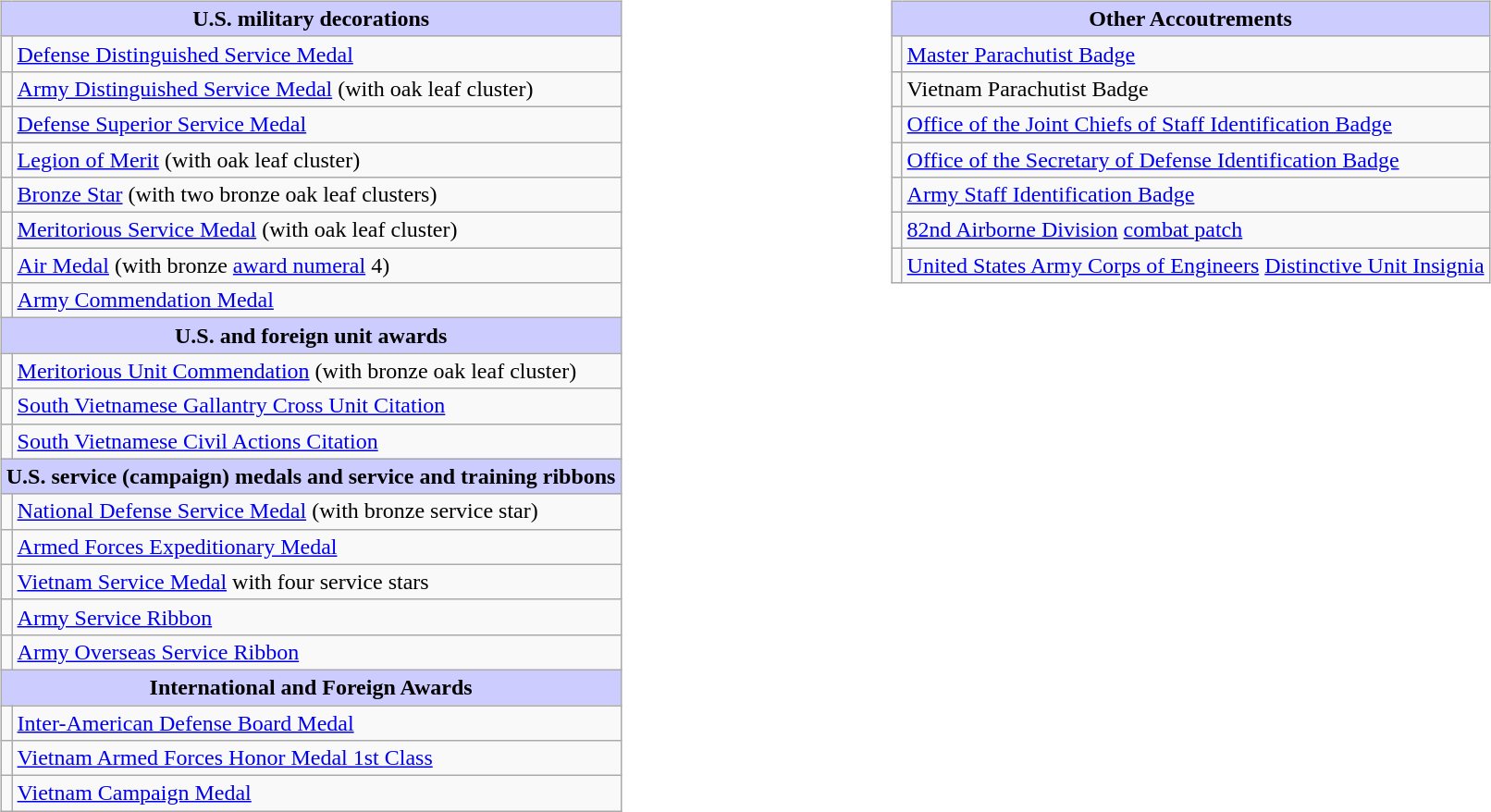<table style="width:100%;">
<tr>
<td valign="top"><br><table class="wikitable">
<tr style="background:#ccf; text-align:center;">
<td colspan=2><strong>U.S. military decorations</strong></td>
</tr>
<tr>
<td></td>
<td><a href='#'>Defense Distinguished Service Medal</a></td>
</tr>
<tr>
<td></td>
<td><a href='#'>Army Distinguished Service Medal</a> (with oak leaf cluster)</td>
</tr>
<tr>
<td></td>
<td><a href='#'>Defense Superior Service Medal</a></td>
</tr>
<tr>
<td></td>
<td><a href='#'>Legion of Merit</a> (with oak leaf cluster)</td>
</tr>
<tr>
<td></td>
<td><a href='#'>Bronze Star</a> (with two bronze oak leaf clusters)</td>
</tr>
<tr>
<td></td>
<td><a href='#'>Meritorious Service Medal</a> (with oak leaf cluster)</td>
</tr>
<tr>
<td><span></span></td>
<td><a href='#'>Air Medal</a> (with bronze <a href='#'>award numeral</a> 4)</td>
</tr>
<tr>
<td></td>
<td><a href='#'>Army Commendation Medal</a></td>
</tr>
<tr style="background:#ccf; text-align:center;">
<td colspan=2><strong>U.S. and foreign unit awards</strong></td>
</tr>
<tr>
<td></td>
<td><a href='#'>Meritorious Unit Commendation</a> (with bronze oak leaf cluster)</td>
</tr>
<tr>
<td></td>
<td><a href='#'>South Vietnamese Gallantry Cross Unit Citation</a></td>
</tr>
<tr>
<td></td>
<td><a href='#'>South Vietnamese Civil Actions Citation</a></td>
</tr>
<tr style="background:#ccf; text-align:center;">
<td colspan=2><strong>U.S. service (campaign) medals and service and training ribbons</strong></td>
</tr>
<tr>
<td></td>
<td><a href='#'>National Defense Service Medal</a> (with bronze service star)</td>
</tr>
<tr>
<td></td>
<td><a href='#'>Armed Forces Expeditionary Medal</a></td>
</tr>
<tr>
<td></td>
<td><a href='#'>Vietnam Service Medal</a> with four service stars</td>
</tr>
<tr>
<td></td>
<td><a href='#'>Army Service Ribbon</a></td>
</tr>
<tr>
<td></td>
<td><a href='#'>Army Overseas Service Ribbon</a></td>
</tr>
<tr style="background:#ccf; text-align:center;">
<td colspan=2><strong>International and Foreign Awards</strong></td>
</tr>
<tr>
<td></td>
<td><a href='#'>Inter-American Defense Board Medal</a></td>
</tr>
<tr>
<td></td>
<td><a href='#'>Vietnam Armed Forces Honor Medal 1st Class</a></td>
</tr>
<tr>
<td></td>
<td><a href='#'>Vietnam Campaign Medal</a></td>
</tr>
</table>
</td>
<td valign="top"><br><table class="wikitable">
<tr style="background:#ccf; text-align:center;">
<td colspan=2><strong>Other Accoutrements</strong></td>
</tr>
<tr>
<td align=center></td>
<td><a href='#'>Master Parachutist Badge</a></td>
</tr>
<tr>
<td align=center></td>
<td>Vietnam Parachutist Badge</td>
</tr>
<tr>
<td align=center></td>
<td><a href='#'>Office of the Joint Chiefs of Staff Identification Badge</a></td>
</tr>
<tr>
<td align=center></td>
<td><a href='#'>Office of the Secretary of Defense Identification Badge</a></td>
</tr>
<tr>
<td align=center></td>
<td><a href='#'>Army Staff Identification Badge</a></td>
</tr>
<tr>
<td align=center></td>
<td><a href='#'>82nd Airborne Division</a> <a href='#'>combat patch</a></td>
</tr>
<tr>
<td align=center></td>
<td><a href='#'>United States Army Corps of Engineers</a> <a href='#'>Distinctive Unit Insignia</a></td>
</tr>
</table>
</td>
</tr>
</table>
